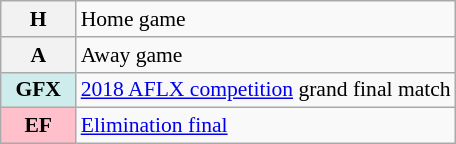<table class="wikitable plainrowheaders" style="font-size:90%;">
<tr>
<th scope=row><strong>H</strong></th>
<td>Home game</td>
</tr>
<tr>
<th scope=row><strong>A</strong></th>
<td>Away game</td>
</tr>
<tr>
<th scope=row style="background:#cfecec; border:1px solid #aaa; width:3em;">GFX</th>
<td><a href='#'>2018 AFLX competition</a> grand final match</td>
</tr>
<tr>
<th scope=row style="background:#FFC0CB; border:1px solid #aaa; width:3em;">EF</th>
<td><a href='#'>Elimination final</a></td>
</tr>
</table>
